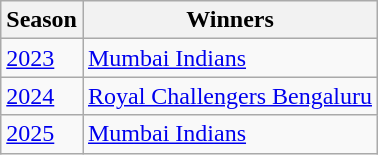<table class="wikitable floatright" style=“text-align:center; font-size:85%">
<tr>
<th>Season</th>
<th>Winners</th>
</tr>
<tr>
<td><a href='#'>2023</a></td>
<td style="text-align:left"><a href='#'>Mumbai Indians</a></td>
</tr>
<tr>
<td><a href='#'>2024</a></td>
<td style="text-align:left"><a href='#'>Royal Challengers Bengaluru</a></td>
</tr>
<tr>
<td><a href='#'>2025</a></td>
<td style="text-align:left"><a href='#'>Mumbai Indians</a></td>
</tr>
</table>
